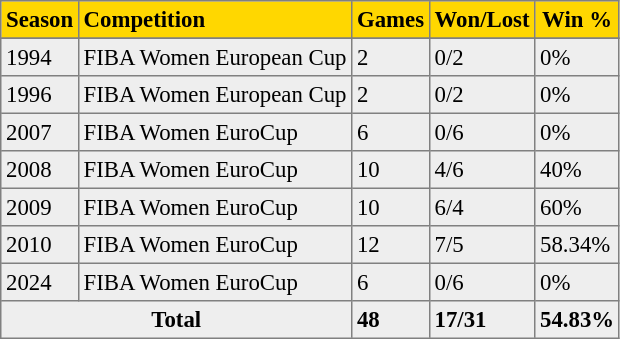<table bgcolor="#eeeeee" cellpadding="3" cellspacing="0" border="1" style="font-size: 95%; border: gray solid 1px; border-collapse: collapse;">
<tr style="background:gold;">
<td style="text-align:left"><span><strong>Season</strong></span></td>
<td style="text-align:left"><span><strong>Competition</strong></span></td>
<td style="text-align:left"><span><strong>Games</strong></span></td>
<td style="text-align:left"><span><strong>Won/Lost</strong></span></td>
<th>Win %</th>
</tr>
<tr>
</tr>
<tr>
<td>1994</td>
<td>FIBA Women European Cup</td>
<td>2</td>
<td>0/2</td>
<td>0%</td>
</tr>
<tr>
<td>1996</td>
<td>FIBA Women European Cup</td>
<td>2</td>
<td>0/2</td>
<td>0%</td>
</tr>
<tr>
<td>2007</td>
<td>FIBA Women EuroCup</td>
<td>6</td>
<td>0/6</td>
<td>0%</td>
</tr>
<tr>
<td>2008</td>
<td>FIBA Women EuroCup</td>
<td>10</td>
<td>4/6</td>
<td>40%</td>
</tr>
<tr>
<td>2009</td>
<td>FIBA Women EuroCup</td>
<td>10</td>
<td>6/4</td>
<td>60%</td>
</tr>
<tr>
<td>2010</td>
<td>FIBA Women EuroCup</td>
<td>12</td>
<td>7/5</td>
<td>58.34%</td>
</tr>
<tr>
<td>2024</td>
<td>FIBA Women EuroCup</td>
<td>6</td>
<td>0/6</td>
<td>0%</td>
</tr>
<tr>
<th colspan="2">Total</th>
<td><strong>48</strong></td>
<td><strong>17/31</strong></td>
<td><strong>54.83%</strong></td>
</tr>
</table>
